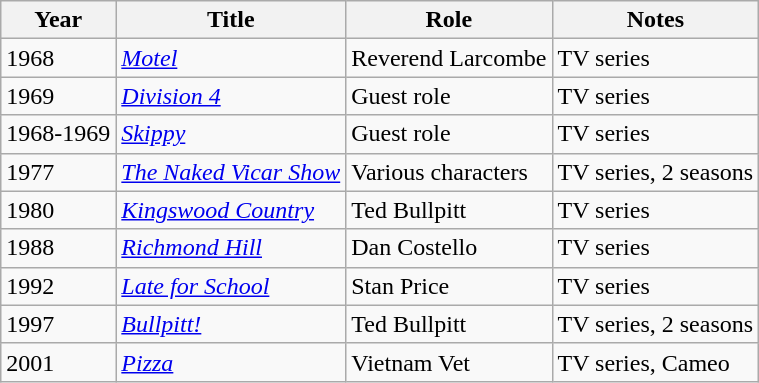<table class="wikitable sortable">
<tr>
<th>Year</th>
<th>Title</th>
<th>Role</th>
<th class="unsortable">Notes</th>
</tr>
<tr>
<td>1968</td>
<td><em><a href='#'>Motel</a></em></td>
<td>Reverend Larcombe</td>
<td>TV series</td>
</tr>
<tr>
<td>1969</td>
<td><em><a href='#'>Division 4</a></em></td>
<td>Guest role</td>
<td>TV series</td>
</tr>
<tr>
<td>1968-1969</td>
<td><em><a href='#'>Skippy</a></em></td>
<td>Guest role</td>
<td>TV series</td>
</tr>
<tr>
<td>1977</td>
<td><em><a href='#'>The Naked Vicar Show</a></em></td>
<td>Various characters</td>
<td>TV series, 2 seasons</td>
</tr>
<tr>
<td>1980</td>
<td><em><a href='#'>Kingswood Country</a></em></td>
<td>Ted Bullpitt</td>
<td>TV series</td>
</tr>
<tr>
<td>1988</td>
<td><em><a href='#'>Richmond Hill</a></em></td>
<td>Dan Costello</td>
<td>TV series</td>
</tr>
<tr>
<td>1992</td>
<td><em><a href='#'>Late for School</a></em></td>
<td>Stan Price</td>
<td>TV series</td>
</tr>
<tr>
<td>1997</td>
<td><em><a href='#'>Bullpitt!</a></em></td>
<td>Ted Bullpitt</td>
<td>TV series, 2 seasons</td>
</tr>
<tr>
<td>2001</td>
<td><em><a href='#'>Pizza</a></em></td>
<td>Vietnam Vet</td>
<td>TV series, Cameo</td>
</tr>
</table>
